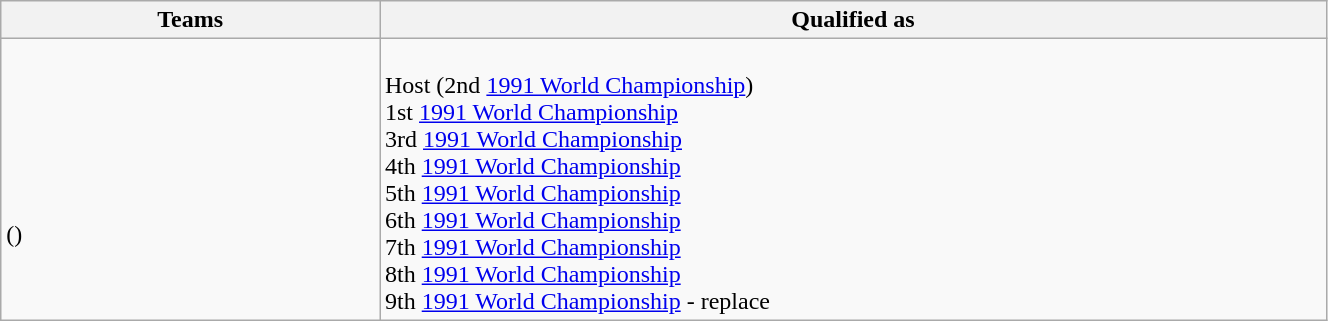<table class=wikitable width=70%>
<tr>
<th width=20%>Teams</th>
<th width=50%>Qualified as</th>
</tr>
<tr>
<td><br><br><br><br><br><br>()<br><br><br></td>
<td><br>Host (2nd <a href='#'>1991 World Championship</a>)<br>1st <a href='#'>1991 World Championship</a><br>3rd <a href='#'>1991 World Championship</a><br>4th <a href='#'>1991 World Championship</a><br>5th <a href='#'>1991 World Championship</a><br>6th <a href='#'>1991 World Championship</a><br>7th <a href='#'>1991 World Championship</a><br>8th <a href='#'>1991 World Championship</a><br>9th <a href='#'>1991 World Championship</a> - replace </td>
</tr>
</table>
